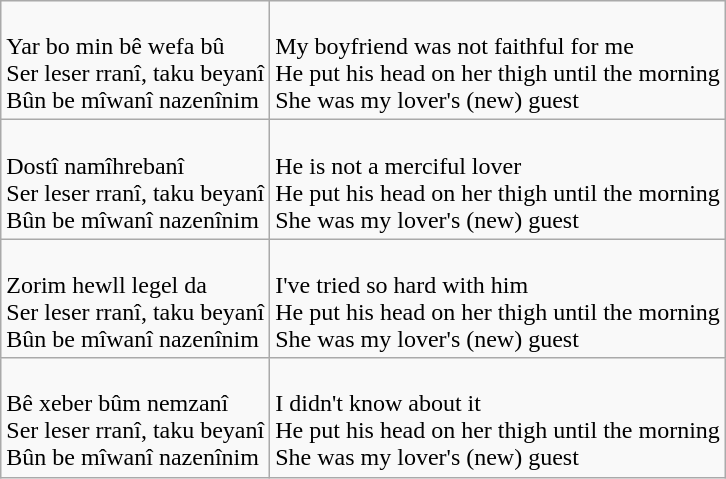<table class="wikitable">
<tr>
<td><br>Yar bo min bê wefa bû
<br>Ser leser rranî, taku beyanî
<br>Bûn be mîwanî nazenînim</td>
<td><br>My boyfriend was not faithful for me
<br>He put his head on her thigh until the morning
<br>She was my lover's (new) guest</td>
</tr>
<tr>
<td><br>Dostî namîhrebanî
<br>Ser leser rranî, taku beyanî
<br>Bûn be mîwanî nazenînim</td>
<td><br>He is not a merciful lover
<br>He put his head on her thigh until the morning
<br>She was my lover's (new) guest</td>
</tr>
<tr>
<td><br>Zorim hewll legel da
<br>Ser leser rranî, taku beyanî
<br>Bûn be mîwanî nazenînim</td>
<td><br>I've tried so hard with him
<br>He put his head on her thigh until the morning
<br>She was my lover's (new) guest</td>
</tr>
<tr>
<td><br>Bê xeber bûm nemzanî
<br>Ser leser rranî, taku beyanî
<br>Bûn be mîwanî nazenînim</td>
<td><br>I didn't know about it
<br>He put his head on her thigh until the morning
<br>She was my lover's (new) guest</td>
</tr>
</table>
